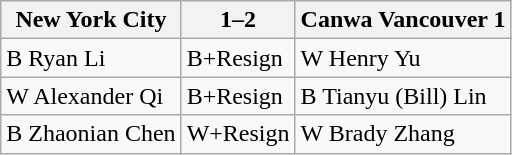<table class="wikitable">
<tr>
<th>New York City</th>
<th>1–2</th>
<th>Canwa Vancouver 1</th>
</tr>
<tr>
<td>B Ryan Li</td>
<td>B+Resign</td>
<td>W Henry Yu</td>
</tr>
<tr>
<td>W Alexander Qi</td>
<td>B+Resign</td>
<td>B Tianyu (Bill) Lin</td>
</tr>
<tr>
<td>B Zhaonian Chen</td>
<td>W+Resign</td>
<td>W Brady Zhang</td>
</tr>
</table>
